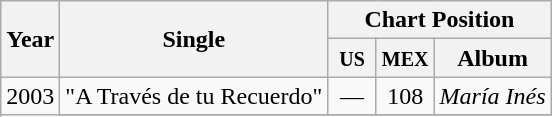<table class="wikitable">
<tr>
<th rowspan="2">Year</th>
<th rowspan="2">Single</th>
<th colspan="9">Chart Position</th>
</tr>
<tr>
<th width="25"><small>US</small></th>
<th width="25"><small>MEX</small></th>
<th colspan="4">Album</th>
</tr>
<tr>
<td rowspan="2">2003</td>
<td>"A Través de tu Recuerdo"</td>
<td align="center">—</td>
<td align="center">108</td>
<td rowspan="1"><em>María Inés</em></td>
</tr>
<tr>
</tr>
</table>
